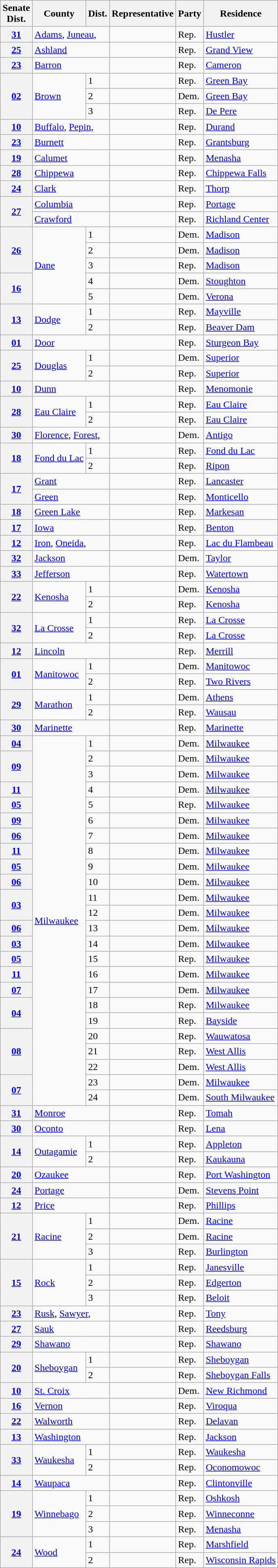<table class="wikitable sortable">
<tr>
<th>Senate<br>Dist.</th>
<th>County</th>
<th>Dist.</th>
<th>Representative</th>
<th>Party</th>
<th>Residence</th>
</tr>
<tr>
<th><a href='#'>31</a></th>
<td text-align="left" colspan="2"><a href='#'>Adams</a>, <a href='#'>Juneau</a>, </td>
<td></td>
<td>Rep.</td>
<td><a href='#'>Hustler</a></td>
</tr>
<tr>
<th><a href='#'>25</a></th>
<td text-align="left" colspan="2"><a href='#'>Ashland</a> </td>
<td></td>
<td>Rep.</td>
<td><a href='#'>Grand View</a></td>
</tr>
<tr>
<th><a href='#'>23</a></th>
<td text-align="left" colspan="2"><a href='#'>Barron</a></td>
<td></td>
<td>Rep.</td>
<td><a href='#'>Cameron</a></td>
</tr>
<tr>
<th rowspan="3"><a href='#'>02</a></th>
<td text-align="left" rowspan="3"><a href='#'>Brown</a></td>
<td>1</td>
<td></td>
<td>Rep.</td>
<td><a href='#'>Green Bay</a></td>
</tr>
<tr>
<td>2</td>
<td></td>
<td>Dem.</td>
<td><a href='#'>Green Bay</a></td>
</tr>
<tr>
<td>3</td>
<td></td>
<td>Rep.</td>
<td><a href='#'>De Pere</a></td>
</tr>
<tr>
<th><a href='#'>10</a></th>
<td text-align="left" colspan="2"><a href='#'>Buffalo</a>, <a href='#'>Pepin</a>, </td>
<td></td>
<td>Rep.</td>
<td><a href='#'>Durand</a></td>
</tr>
<tr>
<th><a href='#'>23</a></th>
<td text-align="left" colspan="2"><a href='#'>Burnett</a> </td>
<td></td>
<td>Rep.</td>
<td><a href='#'>Grantsburg</a></td>
</tr>
<tr>
<th><a href='#'>19</a></th>
<td text-align="left" colspan="2"><a href='#'>Calumet</a></td>
<td></td>
<td>Rep.</td>
<td><a href='#'>Menasha</a></td>
</tr>
<tr>
<th><a href='#'>28</a></th>
<td text-align="left" colspan="2"><a href='#'>Chippewa</a></td>
<td></td>
<td>Rep.</td>
<td><a href='#'>Chippewa Falls</a></td>
</tr>
<tr>
<th><a href='#'>24</a></th>
<td text-align="left" colspan="2"><a href='#'>Clark</a></td>
<td></td>
<td>Rep.</td>
<td><a href='#'>Thorp</a></td>
</tr>
<tr>
<th rowspan="2"><a href='#'>27</a></th>
<td text-align="left" colspan="2"><a href='#'>Columbia</a></td>
<td></td>
<td>Rep.</td>
<td><a href='#'>Portage</a></td>
</tr>
<tr>
<td text-align="left" colspan="2"><a href='#'>Crawford</a> </td>
<td></td>
<td>Rep.</td>
<td><a href='#'>Richland Center</a></td>
</tr>
<tr>
<th rowspan="3"><a href='#'>26</a></th>
<td text-align="left" rowspan="5"><a href='#'>Dane</a></td>
<td>1</td>
<td></td>
<td>Dem.</td>
<td><a href='#'>Madison</a></td>
</tr>
<tr>
<td>2</td>
<td></td>
<td>Dem.</td>
<td><a href='#'>Madison</a></td>
</tr>
<tr>
<td>3</td>
<td></td>
<td>Rep.</td>
<td><a href='#'>Madison</a></td>
</tr>
<tr>
<th rowspan="2"><a href='#'>16</a></th>
<td>4</td>
<td></td>
<td>Dem.</td>
<td><a href='#'>Stoughton</a></td>
</tr>
<tr>
<td>5</td>
<td></td>
<td>Dem.</td>
<td><a href='#'>Verona</a></td>
</tr>
<tr>
<th rowspan="2"><a href='#'>13</a></th>
<td text-align="left" rowspan="2"><a href='#'>Dodge</a></td>
<td>1</td>
<td></td>
<td>Rep.</td>
<td><a href='#'>Mayville</a></td>
</tr>
<tr>
<td>2</td>
<td></td>
<td>Rep.</td>
<td><a href='#'>Beaver Dam</a></td>
</tr>
<tr>
<th><a href='#'>01</a></th>
<td text-align="left" colspan="2"><a href='#'>Door</a> </td>
<td></td>
<td>Rep.</td>
<td><a href='#'>Sturgeon Bay</a></td>
</tr>
<tr>
<th rowspan="2"><a href='#'>25</a></th>
<td text-align="left" rowspan="2"><a href='#'>Douglas</a></td>
<td>1</td>
<td></td>
<td>Dem.</td>
<td><a href='#'>Superior</a></td>
</tr>
<tr>
<td>2</td>
<td></td>
<td>Rep.</td>
<td><a href='#'>Superior</a></td>
</tr>
<tr>
<th><a href='#'>10</a></th>
<td text-align="left" colspan="2"><a href='#'>Dunn</a></td>
<td></td>
<td>Rep.</td>
<td><a href='#'>Menomonie</a></td>
</tr>
<tr>
<th rowspan="2"><a href='#'>28</a></th>
<td text-align="left" rowspan="2"><a href='#'>Eau Claire</a></td>
<td>1</td>
<td></td>
<td>Rep.</td>
<td><a href='#'>Eau Claire</a></td>
</tr>
<tr>
<td>2</td>
<td></td>
<td>Rep.</td>
<td><a href='#'>Eau Claire</a></td>
</tr>
<tr>
<th><a href='#'>30</a></th>
<td text-align="left" colspan="2"><a href='#'>Florence</a>, <a href='#'>Forest</a>, </td>
<td></td>
<td>Dem.</td>
<td><a href='#'>Antigo</a></td>
</tr>
<tr>
<th rowspan="2"><a href='#'>18</a></th>
<td text-align="left" rowspan="2"><a href='#'>Fond du Lac</a></td>
<td>1</td>
<td></td>
<td>Rep.</td>
<td><a href='#'>Fond du Lac</a></td>
</tr>
<tr>
<td>2</td>
<td></td>
<td>Rep.</td>
<td><a href='#'>Ripon</a></td>
</tr>
<tr>
<th rowspan="2"><a href='#'>17</a></th>
<td text-align="left" colspan="2"><a href='#'>Grant</a></td>
<td></td>
<td>Rep.</td>
<td><a href='#'>Lancaster</a></td>
</tr>
<tr>
<td text-align="left" colspan="2"><a href='#'>Green</a></td>
<td></td>
<td>Rep.</td>
<td><a href='#'>Monticello</a></td>
</tr>
<tr>
<th><a href='#'>18</a></th>
<td text-align="left" colspan="2"><a href='#'>Green Lake</a> </td>
<td></td>
<td>Rep.</td>
<td><a href='#'>Markesan</a></td>
</tr>
<tr>
<th><a href='#'>17</a></th>
<td text-align="left" colspan="2"><a href='#'>Iowa</a> </td>
<td></td>
<td>Rep.</td>
<td><a href='#'>Benton</a></td>
</tr>
<tr>
<th><a href='#'>12</a></th>
<td text-align="left" colspan="2"><a href='#'>Iron</a>, <a href='#'>Oneida</a>, </td>
<td></td>
<td>Rep.</td>
<td><a href='#'>Lac du Flambeau</a></td>
</tr>
<tr>
<th><a href='#'>32</a></th>
<td text-align="left" colspan="2"><a href='#'>Jackson</a> </td>
<td></td>
<td>Dem.</td>
<td><a href='#'>Taylor</a></td>
</tr>
<tr>
<th><a href='#'>33</a></th>
<td text-align="left" colspan="2"><a href='#'>Jefferson</a></td>
<td></td>
<td>Rep.</td>
<td><a href='#'>Watertown</a></td>
</tr>
<tr>
<th rowspan="2"><a href='#'>22</a></th>
<td text-align="left" rowspan="2"><a href='#'>Kenosha</a></td>
<td>1</td>
<td></td>
<td>Dem.</td>
<td><a href='#'>Kenosha</a></td>
</tr>
<tr>
<td>2</td>
<td></td>
<td>Rep.</td>
<td><a href='#'>Kenosha</a></td>
</tr>
<tr>
<th rowspan="2"><a href='#'>32</a></th>
<td text-align="left" rowspan="2"><a href='#'>La Crosse</a></td>
<td>1</td>
<td></td>
<td>Rep.</td>
<td><a href='#'>La Crosse</a></td>
</tr>
<tr>
<td>2</td>
<td></td>
<td>Rep.</td>
<td><a href='#'>La Crosse</a></td>
</tr>
<tr>
<th><a href='#'>12</a></th>
<td text-align="left" colspan="2"><a href='#'>Lincoln</a></td>
<td></td>
<td>Rep.</td>
<td><a href='#'>Merrill</a></td>
</tr>
<tr>
<th rowspan="2"><a href='#'>01</a></th>
<td rowspan="2" text-align="left"><a href='#'>Manitowoc</a></td>
<td>1</td>
<td></td>
<td>Dem.</td>
<td><a href='#'>Manitowoc</a></td>
</tr>
<tr>
<td>2</td>
<td></td>
<td>Rep.</td>
<td><a href='#'>Two Rivers</a></td>
</tr>
<tr>
<th rowspan="2"><a href='#'>29</a></th>
<td text-align="left" rowspan="2"><a href='#'>Marathon</a></td>
<td>1</td>
<td></td>
<td>Dem.</td>
<td><a href='#'>Athens</a></td>
</tr>
<tr>
<td>2</td>
<td></td>
<td>Rep.</td>
<td><a href='#'>Wausau</a></td>
</tr>
<tr>
<th><a href='#'>30</a></th>
<td text-align="left" colspan="2"><a href='#'>Marinette</a></td>
<td></td>
<td>Rep.</td>
<td><a href='#'>Marinette</a></td>
</tr>
<tr>
<th><a href='#'>04</a></th>
<td text-align="left" rowspan="24"><a href='#'>Milwaukee</a></td>
<td>1</td>
<td></td>
<td>Dem.</td>
<td><a href='#'>Milwaukee</a></td>
</tr>
<tr>
<th rowspan="2"><a href='#'>09</a></th>
<td>2</td>
<td></td>
<td>Dem.</td>
<td><a href='#'>Milwaukee</a></td>
</tr>
<tr>
<td>3</td>
<td></td>
<td>Dem.</td>
<td><a href='#'>Milwaukee</a></td>
</tr>
<tr>
<th><a href='#'>11</a></th>
<td>4</td>
<td></td>
<td>Dem.</td>
<td><a href='#'>Milwaukee</a></td>
</tr>
<tr>
<th><a href='#'>05</a></th>
<td>5</td>
<td></td>
<td>Rep.</td>
<td><a href='#'>Milwaukee</a></td>
</tr>
<tr>
<th><a href='#'>09</a></th>
<td>6</td>
<td></td>
<td>Dem.</td>
<td><a href='#'>Milwaukee</a></td>
</tr>
<tr>
<th><a href='#'>06</a></th>
<td>7</td>
<td></td>
<td>Dem.</td>
<td><a href='#'>Milwaukee</a></td>
</tr>
<tr>
<th><a href='#'>11</a></th>
<td>8</td>
<td></td>
<td>Dem.</td>
<td><a href='#'>Milwaukee</a></td>
</tr>
<tr>
<th><a href='#'>05</a></th>
<td>9</td>
<td></td>
<td>Dem.</td>
<td><a href='#'>Milwaukee</a></td>
</tr>
<tr>
<th><a href='#'>06</a></th>
<td>10</td>
<td></td>
<td>Dem.</td>
<td><a href='#'>Milwaukee</a></td>
</tr>
<tr>
<th rowspan="2"><a href='#'>03</a></th>
<td>11</td>
<td></td>
<td>Dem.</td>
<td><a href='#'>Milwaukee</a></td>
</tr>
<tr>
<td>12</td>
<td></td>
<td>Dem.</td>
<td><a href='#'>Milwaukee</a></td>
</tr>
<tr>
<th><a href='#'>06</a></th>
<td>13</td>
<td></td>
<td>Dem.</td>
<td><a href='#'>Milwaukee</a></td>
</tr>
<tr>
<th><a href='#'>03</a></th>
<td>14</td>
<td></td>
<td>Dem.</td>
<td><a href='#'>Milwaukee</a></td>
</tr>
<tr>
<th><a href='#'>05</a></th>
<td>15</td>
<td></td>
<td>Rep.</td>
<td><a href='#'>Milwaukee</a></td>
</tr>
<tr>
<th><a href='#'>11</a></th>
<td>16</td>
<td></td>
<td>Dem.</td>
<td><a href='#'>Milwaukee</a></td>
</tr>
<tr>
<th><a href='#'>07</a></th>
<td>17</td>
<td></td>
<td>Dem.</td>
<td><a href='#'>Milwaukee</a></td>
</tr>
<tr>
<th rowspan="2"><a href='#'>04</a></th>
<td>18</td>
<td></td>
<td>Rep.</td>
<td><a href='#'>Milwaukee</a></td>
</tr>
<tr>
<td>19</td>
<td></td>
<td>Rep.</td>
<td><a href='#'>Bayside</a></td>
</tr>
<tr>
<th rowspan="3"><a href='#'>08</a></th>
<td>20</td>
<td></td>
<td>Rep.</td>
<td><a href='#'>Wauwatosa</a></td>
</tr>
<tr>
<td>21</td>
<td></td>
<td>Rep.</td>
<td><a href='#'>West Allis</a></td>
</tr>
<tr>
<td>22</td>
<td></td>
<td>Dem.</td>
<td><a href='#'>West Allis</a></td>
</tr>
<tr>
<th rowspan="2"><a href='#'>07</a></th>
<td>23</td>
<td></td>
<td>Dem.</td>
<td><a href='#'>Milwaukee</a></td>
</tr>
<tr>
<td>24</td>
<td></td>
<td>Dem.</td>
<td><a href='#'>South Milwaukee</a></td>
</tr>
<tr>
<th><a href='#'>31</a></th>
<td text-align="left" colspan="2"><a href='#'>Monroe</a></td>
<td></td>
<td>Rep.</td>
<td><a href='#'>Tomah</a></td>
</tr>
<tr>
<th><a href='#'>30</a></th>
<td text-align="left" colspan="2"><a href='#'>Oconto</a></td>
<td></td>
<td>Rep.</td>
<td><a href='#'>Lena</a></td>
</tr>
<tr>
<th rowspan="2"><a href='#'>14</a></th>
<td text-align="left" rowspan="2"><a href='#'>Outagamie</a></td>
<td>1</td>
<td> </td>
<td>Rep.</td>
<td><a href='#'>Appleton</a></td>
</tr>
<tr>
<td>2</td>
<td></td>
<td>Rep.</td>
<td><a href='#'>Kaukauna</a></td>
</tr>
<tr>
<th><a href='#'>20</a></th>
<td text-align="left" colspan="2"><a href='#'>Ozaukee</a></td>
<td></td>
<td>Rep.</td>
<td><a href='#'>Port Washington</a></td>
</tr>
<tr>
<th><a href='#'>24</a></th>
<td text-align="left" colspan="2"><a href='#'>Portage</a></td>
<td></td>
<td>Dem.</td>
<td><a href='#'>Stevens Point</a></td>
</tr>
<tr>
<th><a href='#'>12</a></th>
<td text-align="left" colspan="2"><a href='#'>Price</a> </td>
<td></td>
<td>Rep.</td>
<td><a href='#'>Phillips</a></td>
</tr>
<tr>
<th rowspan="3"><a href='#'>21</a></th>
<td text-align="left" rowspan="3"><a href='#'>Racine</a></td>
<td>1</td>
<td></td>
<td>Dem.</td>
<td><a href='#'>Racine</a></td>
</tr>
<tr>
<td>2</td>
<td></td>
<td>Dem.</td>
<td><a href='#'>Racine</a></td>
</tr>
<tr>
<td>3</td>
<td></td>
<td>Rep.</td>
<td><a href='#'>Burlington</a></td>
</tr>
<tr>
<th rowspan="3"><a href='#'>15</a></th>
<td text-align="left" rowspan="3"><a href='#'>Rock</a></td>
<td>1</td>
<td></td>
<td>Rep.</td>
<td><a href='#'>Janesville</a></td>
</tr>
<tr>
<td>2</td>
<td></td>
<td>Rep.</td>
<td><a href='#'>Edgerton</a></td>
</tr>
<tr>
<td>3</td>
<td></td>
<td>Rep.</td>
<td><a href='#'>Beloit</a></td>
</tr>
<tr>
<th><a href='#'>23</a></th>
<td text-align="left" colspan="2"><a href='#'>Rusk</a>, <a href='#'>Sawyer</a>, </td>
<td></td>
<td>Rep.</td>
<td><a href='#'>Tony</a></td>
</tr>
<tr>
<th><a href='#'>27</a></th>
<td text-align="left" colspan="2"><a href='#'>Sauk</a></td>
<td></td>
<td>Rep.</td>
<td><a href='#'>Reedsburg</a></td>
</tr>
<tr>
<th><a href='#'>29</a></th>
<td text-align="left" colspan="2"><a href='#'>Shawano</a></td>
<td></td>
<td>Rep.</td>
<td><a href='#'>Shawano</a></td>
</tr>
<tr>
<th rowspan="2"><a href='#'>20</a></th>
<td text-align="left" rowspan="2"><a href='#'>Sheboygan</a></td>
<td>1</td>
<td></td>
<td>Rep.</td>
<td><a href='#'>Sheboygan</a></td>
</tr>
<tr>
<td>2</td>
<td></td>
<td>Rep.</td>
<td><a href='#'>Sheboygan Falls</a></td>
</tr>
<tr>
<th><a href='#'>10</a></th>
<td text-align="left" colspan="2"><a href='#'>St. Croix</a></td>
<td></td>
<td>Dem.</td>
<td><a href='#'>New Richmond</a></td>
</tr>
<tr>
<th><a href='#'>16</a></th>
<td text-align="left" colspan="2"><a href='#'>Vernon</a></td>
<td></td>
<td>Rep.</td>
<td><a href='#'>Viroqua</a></td>
</tr>
<tr>
<th><a href='#'>22</a></th>
<td text-align="left" colspan="2"><a href='#'>Walworth</a></td>
<td></td>
<td>Rep.</td>
<td><a href='#'>Delavan</a></td>
</tr>
<tr>
<th><a href='#'>13</a></th>
<td text-align="left" colspan="2"><a href='#'>Washington</a></td>
<td></td>
<td>Rep.</td>
<td><a href='#'>Jackson</a></td>
</tr>
<tr>
<th rowspan="2"><a href='#'>33</a></th>
<td text-align="left" rowspan="2"><a href='#'>Waukesha</a></td>
<td>1</td>
<td></td>
<td>Rep.</td>
<td><a href='#'>Waukesha</a></td>
</tr>
<tr>
<td>2</td>
<td></td>
<td>Rep.</td>
<td><a href='#'>Oconomowoc</a></td>
</tr>
<tr>
<th><a href='#'>14</a></th>
<td text-align="left" colspan="2"><a href='#'>Waupaca</a></td>
<td></td>
<td>Rep.</td>
<td><a href='#'>Clintonville</a></td>
</tr>
<tr>
<th rowspan="3"><a href='#'>19</a></th>
<td text-align="left" rowspan="3"><a href='#'>Winnebago</a></td>
<td>1</td>
<td></td>
<td>Rep.</td>
<td><a href='#'>Oshkosh</a></td>
</tr>
<tr>
<td>2</td>
<td></td>
<td>Rep.</td>
<td><a href='#'>Winneconne</a></td>
</tr>
<tr>
<td>3</td>
<td></td>
<td>Rep.</td>
<td><a href='#'>Menasha</a></td>
</tr>
<tr>
<th rowspan="2"><a href='#'>24</a></th>
<td text-align="left" rowspan="2"><a href='#'>Wood</a></td>
<td>1</td>
<td></td>
<td>Rep.</td>
<td><a href='#'>Marshfield</a></td>
</tr>
<tr>
<td>2</td>
<td></td>
<td>Rep.</td>
<td><a href='#'>Wisconsin Rapids</a></td>
</tr>
</table>
